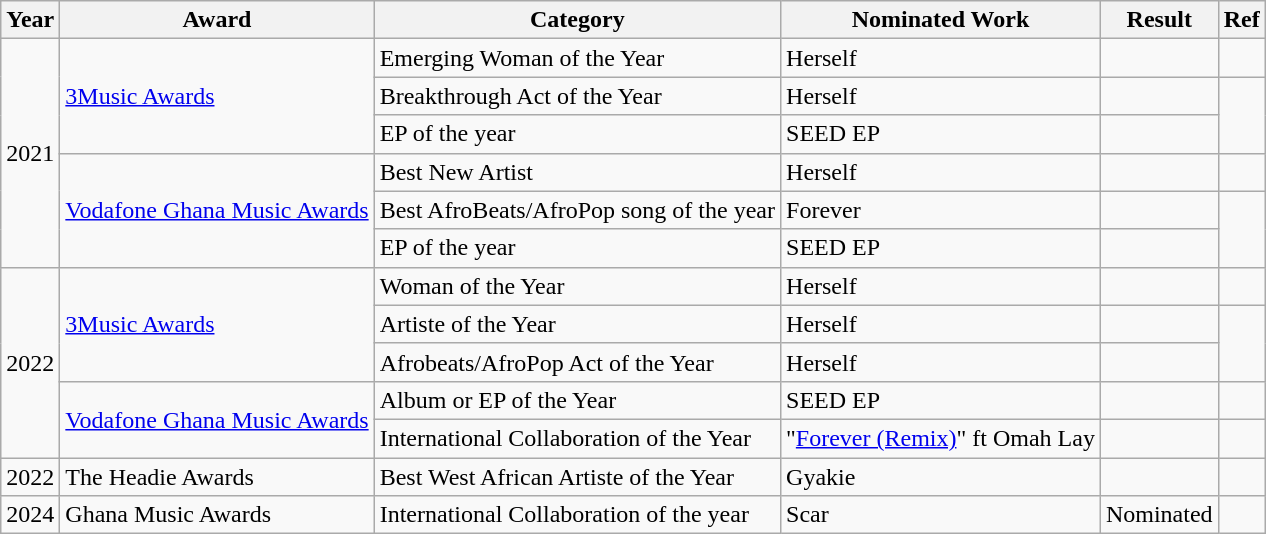<table class="wikitable">
<tr>
<th>Year</th>
<th>Award</th>
<th>Category</th>
<th>Nominated Work</th>
<th>Result</th>
<th>Ref</th>
</tr>
<tr>
<td rowspan="6">2021</td>
<td rowspan="3"><a href='#'>3Music Awards</a></td>
<td>Emerging Woman of the Year</td>
<td>Herself</td>
<td></td>
<td></td>
</tr>
<tr>
<td>Breakthrough Act of the Year</td>
<td>Herself</td>
<td></td>
<td rowspan="2"></td>
</tr>
<tr>
<td>EP of the year</td>
<td>SEED EP</td>
<td></td>
</tr>
<tr>
<td rowspan="3"><a href='#'>Vodafone Ghana Music Awards</a></td>
<td>Best New Artist</td>
<td>Herself</td>
<td></td>
<td></td>
</tr>
<tr>
<td>Best AfroBeats/AfroPop song of the year</td>
<td>Forever</td>
<td></td>
<td rowspan="2"></td>
</tr>
<tr>
<td>EP of the year</td>
<td>SEED EP</td>
<td></td>
</tr>
<tr>
<td rowspan="5">2022</td>
<td rowspan="3"><a href='#'>3Music Awards</a></td>
<td>Woman of the Year</td>
<td>Herself</td>
<td></td>
<td></td>
</tr>
<tr>
<td>Artiste of the Year</td>
<td>Herself</td>
<td></td>
<td rowspan="2"></td>
</tr>
<tr>
<td>Afrobeats/AfroPop Act of the Year</td>
<td>Herself</td>
<td></td>
</tr>
<tr>
<td rowspan="2"><a href='#'>Vodafone Ghana Music Awards</a></td>
<td>Album or EP of the Year</td>
<td>SEED EP</td>
<td></td>
<td></td>
</tr>
<tr>
<td>International Collaboration of the Year</td>
<td>"<a href='#'>Forever (Remix)</a>" ft Omah Lay</td>
<td></td>
<td></td>
</tr>
<tr>
<td>2022</td>
<td>The Headie Awards</td>
<td>Best West African Artiste of the Year</td>
<td>Gyakie</td>
<td></td>
<td></td>
</tr>
<tr>
<td>2024</td>
<td>Ghana Music Awards</td>
<td>International Collaboration of the year</td>
<td>Scar</td>
<td>Nominated</td>
<td></td>
</tr>
</table>
